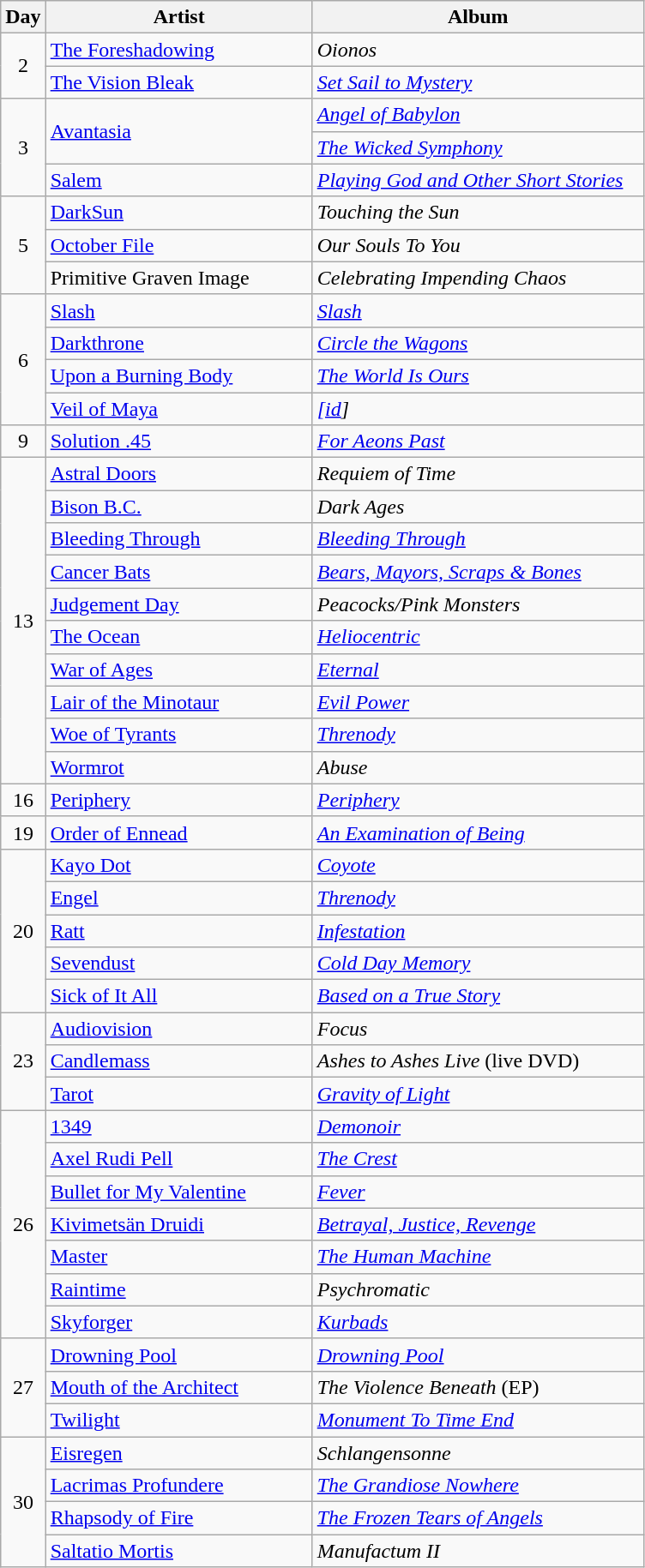<table class="wikitable">
<tr>
<th style="width:20px;">Day</th>
<th style="width:200px;">Artist</th>
<th style="width:250px;">Album</th>
</tr>
<tr>
<td style="text-align:center;" rowspan="2">2</td>
<td><a href='#'>The Foreshadowing</a></td>
<td><em>Oionos</em></td>
</tr>
<tr>
<td><a href='#'>The Vision Bleak</a></td>
<td><em><a href='#'>Set Sail to Mystery</a></em></td>
</tr>
<tr>
<td style="text-align:center;" rowspan="3">3</td>
<td rowspan="2"><a href='#'>Avantasia</a></td>
<td><em><a href='#'>Angel of Babylon</a></em></td>
</tr>
<tr>
<td><em><a href='#'>The Wicked Symphony</a></em></td>
</tr>
<tr>
<td><a href='#'>Salem</a></td>
<td><em><a href='#'>Playing God and Other Short Stories</a></em></td>
</tr>
<tr>
<td style="text-align:center;" rowspan="3">5</td>
<td><a href='#'>DarkSun</a></td>
<td><em>Touching the Sun</em></td>
</tr>
<tr>
<td><a href='#'>October File</a></td>
<td><em>Our Souls To You</em></td>
</tr>
<tr>
<td>Primitive Graven Image</td>
<td><em>Celebrating Impending Chaos</em></td>
</tr>
<tr>
<td style="text-align:center;" rowspan="4">6</td>
<td><a href='#'>Slash</a></td>
<td><em><a href='#'>Slash</a></em></td>
</tr>
<tr>
<td><a href='#'>Darkthrone</a></td>
<td><em><a href='#'>Circle the Wagons</a></em></td>
</tr>
<tr>
<td><a href='#'>Upon a Burning Body</a></td>
<td><em><a href='#'>The World Is Ours</a></em></td>
</tr>
<tr>
<td><a href='#'>Veil of Maya</a></td>
<td><em><a href='#'>[id</a>]</em></td>
</tr>
<tr>
<td style="text-align:center;">9</td>
<td><a href='#'>Solution .45</a></td>
<td><em><a href='#'>For Aeons Past</a></em></td>
</tr>
<tr>
<td style="text-align:center;" rowspan="10">13</td>
<td><a href='#'>Astral Doors</a></td>
<td><em>Requiem of Time</em></td>
</tr>
<tr>
<td><a href='#'>Bison B.C.</a></td>
<td><em>Dark Ages</em></td>
</tr>
<tr>
<td><a href='#'>Bleeding Through</a></td>
<td><em><a href='#'>Bleeding Through</a></em></td>
</tr>
<tr>
<td><a href='#'>Cancer Bats</a></td>
<td><em><a href='#'>Bears, Mayors, Scraps & Bones</a></em></td>
</tr>
<tr>
<td><a href='#'>Judgement Day</a></td>
<td><em>Peacocks/Pink Monsters</em></td>
</tr>
<tr>
<td><a href='#'>The Ocean</a></td>
<td><em><a href='#'>Heliocentric</a></em></td>
</tr>
<tr>
<td><a href='#'>War of Ages</a></td>
<td><em><a href='#'>Eternal</a></em></td>
</tr>
<tr>
<td><a href='#'>Lair of the Minotaur</a></td>
<td><em><a href='#'>Evil Power</a></em></td>
</tr>
<tr>
<td><a href='#'>Woe of Tyrants</a></td>
<td><em><a href='#'>Threnody</a></em></td>
</tr>
<tr>
<td><a href='#'>Wormrot</a></td>
<td><em>Abuse</em></td>
</tr>
<tr>
<td style="text-align:center;">16</td>
<td><a href='#'>Periphery</a></td>
<td><em><a href='#'>Periphery</a></em></td>
</tr>
<tr>
<td style="text-align:center;">19</td>
<td><a href='#'>Order of Ennead</a></td>
<td><em><a href='#'>An Examination of Being</a></em></td>
</tr>
<tr>
<td style="text-align:center;" rowspan="5">20</td>
<td><a href='#'>Kayo Dot</a></td>
<td><em><a href='#'>Coyote</a></em></td>
</tr>
<tr>
<td><a href='#'>Engel</a></td>
<td><em><a href='#'>Threnody</a></em></td>
</tr>
<tr>
<td><a href='#'>Ratt</a></td>
<td><em><a href='#'>Infestation</a></em></td>
</tr>
<tr>
<td><a href='#'>Sevendust</a></td>
<td><em><a href='#'>Cold Day Memory</a></em></td>
</tr>
<tr>
<td><a href='#'>Sick of It All</a></td>
<td><em><a href='#'>Based on a True Story</a></em></td>
</tr>
<tr>
<td style="text-align:center;" rowspan="3">23</td>
<td><a href='#'>Audiovision</a></td>
<td><em>Focus</em></td>
</tr>
<tr>
<td><a href='#'>Candlemass</a></td>
<td><em>Ashes to Ashes Live</em> (live DVD)</td>
</tr>
<tr>
<td><a href='#'>Tarot</a></td>
<td><em><a href='#'>Gravity of Light</a></em></td>
</tr>
<tr>
<td style="text-align:center;" rowspan="7">26</td>
<td><a href='#'>1349</a></td>
<td><em><a href='#'>Demonoir</a></em></td>
</tr>
<tr>
<td><a href='#'>Axel Rudi Pell</a></td>
<td><em><a href='#'>The Crest</a></em></td>
</tr>
<tr>
<td><a href='#'>Bullet for My Valentine</a></td>
<td><em><a href='#'>Fever</a></em></td>
</tr>
<tr>
<td><a href='#'>Kivimetsän Druidi</a></td>
<td><em><a href='#'>Betrayal, Justice, Revenge</a></em></td>
</tr>
<tr>
<td><a href='#'>Master</a></td>
<td><em><a href='#'>The Human Machine</a></em></td>
</tr>
<tr>
<td><a href='#'>Raintime</a></td>
<td><em>Psychromatic</em></td>
</tr>
<tr>
<td><a href='#'>Skyforger</a></td>
<td><em><a href='#'>Kurbads</a></em></td>
</tr>
<tr>
<td style="text-align:center;" rowspan="3">27</td>
<td><a href='#'>Drowning Pool</a></td>
<td><em><a href='#'>Drowning Pool</a></em></td>
</tr>
<tr>
<td><a href='#'>Mouth of the Architect</a></td>
<td><em>The Violence Beneath</em> (EP)</td>
</tr>
<tr>
<td><a href='#'>Twilight</a></td>
<td><em><a href='#'>Monument To Time End</a></em></td>
</tr>
<tr>
<td style="text-align:center;" rowspan="4">30</td>
<td><a href='#'>Eisregen</a></td>
<td><em>Schlangensonne</em></td>
</tr>
<tr>
<td><a href='#'>Lacrimas Profundere</a></td>
<td><em><a href='#'>The Grandiose Nowhere</a></em></td>
</tr>
<tr>
<td><a href='#'>Rhapsody of Fire</a></td>
<td><em><a href='#'>The Frozen Tears of Angels</a></em></td>
</tr>
<tr>
<td><a href='#'>Saltatio Mortis</a></td>
<td><em>Manufactum II</em></td>
</tr>
</table>
